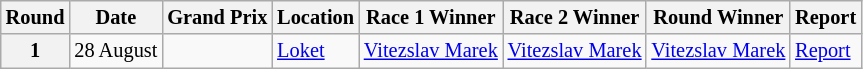<table class="wikitable" style="font-size: 85%;">
<tr>
<th>Round</th>
<th>Date</th>
<th>Grand Prix</th>
<th>Location</th>
<th>Race 1 Winner</th>
<th>Race 2 Winner</th>
<th>Round Winner</th>
<th>Report</th>
</tr>
<tr>
<th>1</th>
<td>28 August</td>
<td></td>
<td><a href='#'>Loket</a></td>
<td> <a href='#'>Vitezslav Marek</a></td>
<td> <a href='#'>Vitezslav Marek</a></td>
<td> <a href='#'>Vitezslav Marek</a></td>
<td><a href='#'>Report</a></td>
</tr>
</table>
